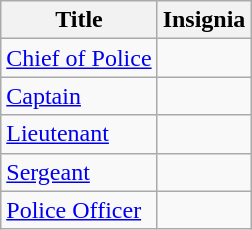<table border="1" cellspacing="0" cellpadding="5" style="border-collapse:collapse;" class="wikitable">
<tr>
<th>Title</th>
<th>Insignia</th>
</tr>
<tr>
<td><a href='#'>Chief of Police</a></td>
<td></td>
</tr>
<tr>
<td><a href='#'>Captain</a></td>
<td></td>
</tr>
<tr>
<td><a href='#'>Lieutenant</a></td>
<td></td>
</tr>
<tr>
<td><a href='#'>Sergeant</a></td>
<td></td>
</tr>
<tr>
<td><a href='#'>Police Officer</a></td>
<td></td>
</tr>
</table>
